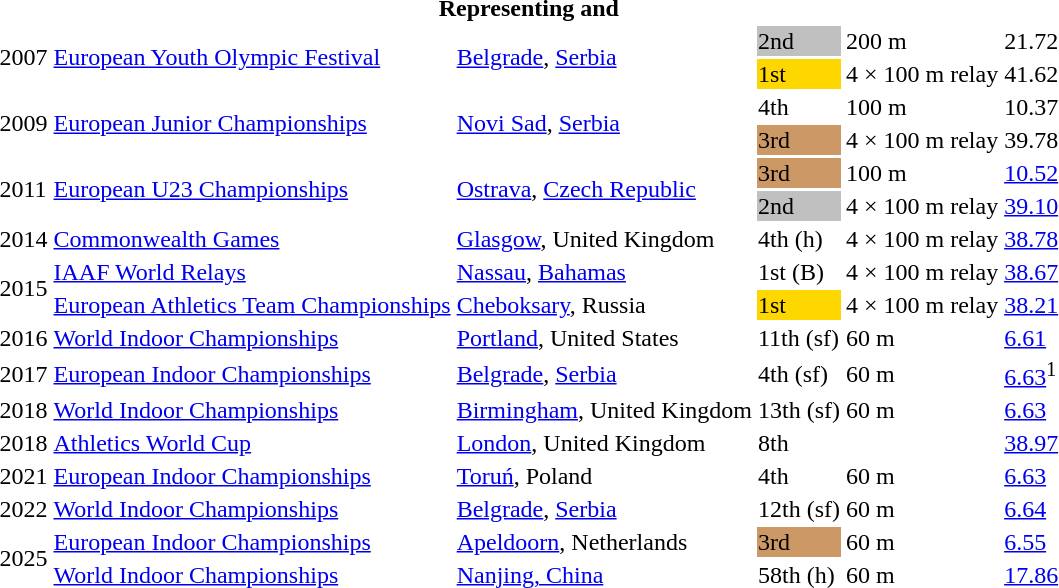<table>
<tr>
<th colspan="6">Representing  and </th>
</tr>
<tr>
<td rowspan=2>2007</td>
<td rowspan=2><a href='#'>European Youth Olympic Festival</a></td>
<td rowspan=2><a href='#'>Belgrade</a>, <a href='#'>Serbia</a></td>
<td bgcolor=silver>2nd</td>
<td>200 m</td>
<td>21.72</td>
</tr>
<tr>
<td bgcolor=gold>1st</td>
<td>4 × 100 m relay</td>
<td>41.62</td>
</tr>
<tr>
<td rowspan=2>2009</td>
<td rowspan=2><a href='#'>European Junior Championships</a></td>
<td rowspan=2><a href='#'>Novi Sad</a>, <a href='#'>Serbia</a></td>
<td>4th</td>
<td>100 m</td>
<td>10.37</td>
</tr>
<tr>
<td bgcolor=cc9966>3rd</td>
<td>4 × 100 m relay</td>
<td>39.78</td>
</tr>
<tr>
<td rowspan=2>2011</td>
<td rowspan=2><a href='#'>European U23 Championships</a></td>
<td rowspan=2><a href='#'>Ostrava</a>, <a href='#'>Czech Republic</a></td>
<td bgcolor=cc9966>3rd</td>
<td>100 m</td>
<td><a href='#'>10.52</a></td>
</tr>
<tr>
<td bgcolor=silver>2nd</td>
<td>4 × 100 m relay</td>
<td><a href='#'>39.10</a></td>
</tr>
<tr>
<td>2014</td>
<td><a href='#'>Commonwealth Games</a></td>
<td><a href='#'>Glasgow</a>, United Kingdom</td>
<td>4th (h)</td>
<td>4 × 100 m relay</td>
<td><a href='#'>38.78</a></td>
</tr>
<tr>
<td rowspan=2>2015</td>
<td><a href='#'>IAAF World Relays</a></td>
<td><a href='#'>Nassau</a>, <a href='#'>Bahamas</a></td>
<td>1st (B)</td>
<td>4 × 100 m relay</td>
<td><a href='#'>38.67</a></td>
</tr>
<tr>
<td><a href='#'>European Athletics Team Championships</a></td>
<td><a href='#'>Cheboksary</a>, Russia</td>
<td bgcolor=gold>1st</td>
<td>4 × 100 m relay</td>
<td><a href='#'>38.21</a></td>
</tr>
<tr>
<td>2016</td>
<td><a href='#'>World Indoor Championships</a></td>
<td><a href='#'>Portland</a>, United States</td>
<td>11th (sf)</td>
<td>60 m</td>
<td><a href='#'>6.61</a></td>
</tr>
<tr>
<td>2017</td>
<td><a href='#'>European Indoor Championships</a></td>
<td><a href='#'>Belgrade</a>, <a href='#'>Serbia</a></td>
<td>4th (sf)</td>
<td>60 m</td>
<td><a href='#'>6.63</a><sup>1</sup></td>
</tr>
<tr>
<td>2018</td>
<td><a href='#'>World Indoor Championships</a></td>
<td><a href='#'>Birmingham</a>, United Kingdom</td>
<td>13th (sf)</td>
<td>60 m</td>
<td><a href='#'>6.63</a></td>
</tr>
<tr>
<td>2018</td>
<td><a href='#'>Athletics World Cup</a></td>
<td><a href='#'>London</a>, United Kingdom</td>
<td>8th</td>
<td></td>
<td><a href='#'>38.97</a></td>
</tr>
<tr>
<td>2021</td>
<td><a href='#'>European Indoor Championships</a></td>
<td><a href='#'>Toruń</a>, Poland</td>
<td>4th</td>
<td>60 m</td>
<td><a href='#'>6.63</a></td>
</tr>
<tr>
<td>2022</td>
<td><a href='#'>World Indoor Championships</a></td>
<td><a href='#'>Belgrade</a>, <a href='#'>Serbia</a></td>
<td>12th (sf)</td>
<td>60 m</td>
<td><a href='#'>6.64</a></td>
</tr>
<tr>
<td rowspan=2>2025</td>
<td><a href='#'>European Indoor Championships</a></td>
<td><a href='#'>Apeldoorn</a>, Netherlands</td>
<td bgcolor=cc9966>3rd</td>
<td>60 m</td>
<td><a href='#'>6.55</a></td>
</tr>
<tr>
<td><a href='#'>World Indoor Championships</a></td>
<td><a href='#'>Nanjing, China</a></td>
<td>58th (h)</td>
<td>60 m</td>
<td><a href='#'>17.86</a></td>
</tr>
</table>
